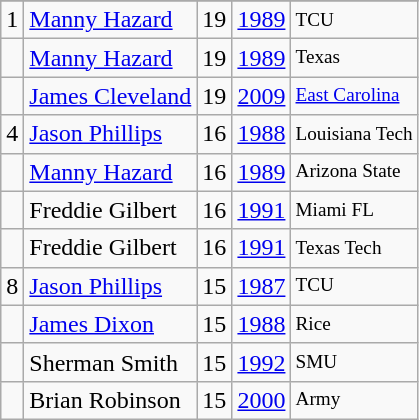<table class="wikitable">
<tr>
</tr>
<tr>
<td>1</td>
<td><a href='#'>Manny Hazard</a></td>
<td>19</td>
<td><a href='#'>1989</a></td>
<td style="font-size:80%;">TCU</td>
</tr>
<tr>
<td></td>
<td><a href='#'>Manny Hazard</a></td>
<td>19</td>
<td><a href='#'>1989</a></td>
<td style="font-size:80%;">Texas</td>
</tr>
<tr>
<td></td>
<td><a href='#'>James Cleveland</a></td>
<td>19</td>
<td><a href='#'>2009</a></td>
<td style="font-size:80%;"><a href='#'>East Carolina</a></td>
</tr>
<tr>
<td>4</td>
<td><a href='#'>Jason Phillips</a></td>
<td>16</td>
<td><a href='#'>1988</a></td>
<td style="font-size:80%;">Louisiana Tech</td>
</tr>
<tr>
<td></td>
<td><a href='#'>Manny Hazard</a></td>
<td>16</td>
<td><a href='#'>1989</a></td>
<td style="font-size:80%;">Arizona State</td>
</tr>
<tr>
<td></td>
<td>Freddie Gilbert</td>
<td>16</td>
<td><a href='#'>1991</a></td>
<td style="font-size:80%;">Miami FL</td>
</tr>
<tr>
<td></td>
<td>Freddie Gilbert</td>
<td>16</td>
<td><a href='#'>1991</a></td>
<td style="font-size:80%;">Texas Tech</td>
</tr>
<tr>
<td>8</td>
<td><a href='#'>Jason Phillips</a></td>
<td>15</td>
<td><a href='#'>1987</a></td>
<td style="font-size:80%;">TCU</td>
</tr>
<tr>
<td></td>
<td><a href='#'>James Dixon</a></td>
<td>15</td>
<td><a href='#'>1988</a></td>
<td style="font-size:80%;">Rice</td>
</tr>
<tr>
<td></td>
<td>Sherman Smith</td>
<td>15</td>
<td><a href='#'>1992</a></td>
<td style="font-size:80%;">SMU</td>
</tr>
<tr>
<td></td>
<td>Brian Robinson</td>
<td>15</td>
<td><a href='#'>2000</a></td>
<td style="font-size:80%;">Army</td>
</tr>
</table>
